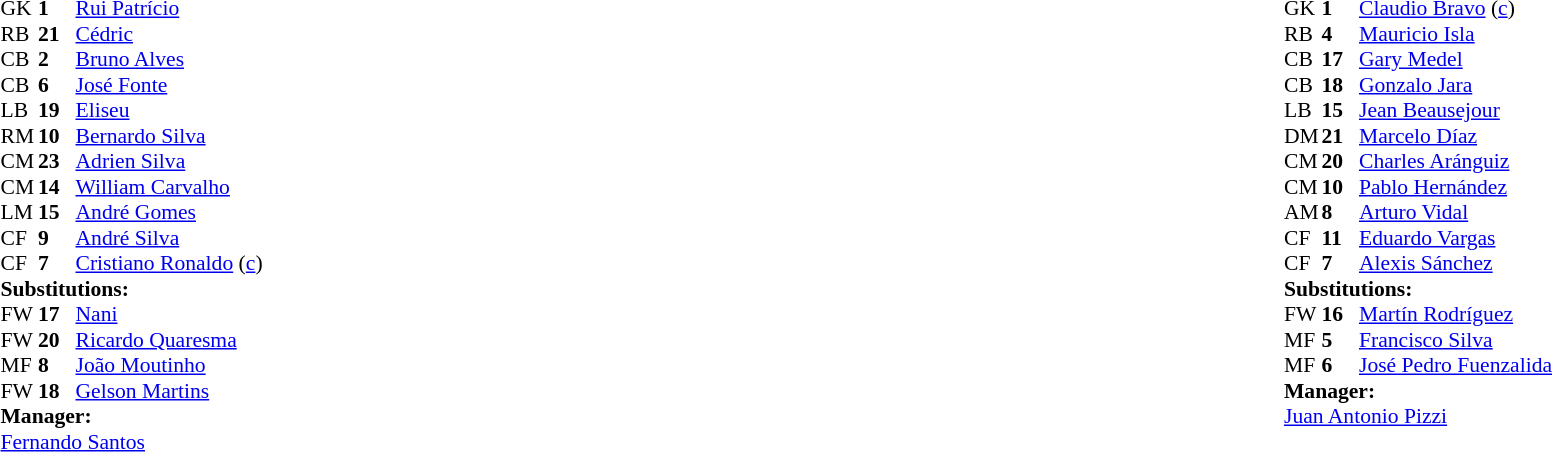<table width="100%">
<tr>
<td valign="top" width="40%"><br><table style="font-size:90%" cellspacing="0" cellpadding="0">
<tr>
<th width=25></th>
<th width=25></th>
</tr>
<tr>
<td>GK</td>
<td><strong>1</strong></td>
<td><a href='#'>Rui Patrício</a></td>
</tr>
<tr>
<td>RB</td>
<td><strong>21</strong></td>
<td><a href='#'>Cédric</a></td>
<td></td>
</tr>
<tr>
<td>CB</td>
<td><strong>2</strong></td>
<td><a href='#'>Bruno Alves</a></td>
<td></td>
</tr>
<tr>
<td>CB</td>
<td><strong>6</strong></td>
<td><a href='#'>José Fonte</a></td>
<td></td>
</tr>
<tr>
<td>LB</td>
<td><strong>19</strong></td>
<td><a href='#'>Eliseu</a></td>
</tr>
<tr>
<td>RM</td>
<td><strong>10</strong></td>
<td><a href='#'>Bernardo Silva</a></td>
<td></td>
<td></td>
</tr>
<tr>
<td>CM</td>
<td><strong>23</strong></td>
<td><a href='#'>Adrien Silva</a></td>
<td></td>
<td></td>
</tr>
<tr>
<td>CM</td>
<td><strong>14</strong></td>
<td><a href='#'>William Carvalho</a></td>
<td></td>
</tr>
<tr>
<td>LM</td>
<td><strong>15</strong></td>
<td><a href='#'>André Gomes</a></td>
<td></td>
<td></td>
</tr>
<tr>
<td>CF</td>
<td><strong>9</strong></td>
<td><a href='#'>André Silva</a></td>
<td></td>
<td></td>
</tr>
<tr>
<td>CF</td>
<td><strong>7</strong></td>
<td><a href='#'>Cristiano Ronaldo</a> (<a href='#'>c</a>)</td>
</tr>
<tr>
<td colspan=3><strong>Substitutions:</strong></td>
</tr>
<tr>
<td>FW</td>
<td><strong>17</strong></td>
<td><a href='#'>Nani</a></td>
<td></td>
<td></td>
</tr>
<tr>
<td>FW</td>
<td><strong>20</strong></td>
<td><a href='#'>Ricardo Quaresma</a></td>
<td></td>
<td></td>
</tr>
<tr>
<td>MF</td>
<td><strong>8</strong></td>
<td><a href='#'>João Moutinho</a></td>
<td></td>
<td></td>
</tr>
<tr>
<td>FW</td>
<td><strong>18</strong></td>
<td><a href='#'>Gelson Martins</a></td>
<td></td>
<td></td>
</tr>
<tr>
<td colspan=3><strong>Manager:</strong></td>
</tr>
<tr>
<td colspan=3><a href='#'>Fernando Santos</a></td>
</tr>
</table>
</td>
<td valign="top"></td>
<td valign="top" width="50%"><br><table style="font-size:90%; margin:auto" cellspacing="0" cellpadding="0">
<tr>
<th width=25></th>
<th width=25></th>
</tr>
<tr>
<td>GK</td>
<td><strong>1</strong></td>
<td><a href='#'>Claudio Bravo</a> (<a href='#'>c</a>)</td>
</tr>
<tr>
<td>RB</td>
<td><strong>4</strong></td>
<td><a href='#'>Mauricio Isla</a></td>
<td></td>
<td></td>
</tr>
<tr>
<td>CB</td>
<td><strong>17</strong></td>
<td><a href='#'>Gary Medel</a></td>
</tr>
<tr>
<td>CB</td>
<td><strong>18</strong></td>
<td><a href='#'>Gonzalo Jara</a></td>
<td></td>
</tr>
<tr>
<td>LB</td>
<td><strong>15</strong></td>
<td><a href='#'>Jean Beausejour</a></td>
</tr>
<tr>
<td>DM</td>
<td><strong>21</strong></td>
<td><a href='#'>Marcelo Díaz</a></td>
</tr>
<tr>
<td>CM</td>
<td><strong>20</strong></td>
<td><a href='#'>Charles Aránguiz</a></td>
</tr>
<tr>
<td>CM</td>
<td><strong>10</strong></td>
<td><a href='#'>Pablo Hernández</a></td>
<td></td>
<td></td>
</tr>
<tr>
<td>AM</td>
<td><strong>8</strong></td>
<td><a href='#'>Arturo Vidal</a></td>
</tr>
<tr>
<td>CF</td>
<td><strong>11</strong></td>
<td><a href='#'>Eduardo Vargas</a></td>
<td></td>
<td></td>
</tr>
<tr>
<td>CF</td>
<td><strong>7</strong></td>
<td><a href='#'>Alexis Sánchez</a></td>
</tr>
<tr>
<td colspan=3><strong>Substitutions:</strong></td>
</tr>
<tr>
<td>FW</td>
<td><strong>16</strong></td>
<td><a href='#'>Martín Rodríguez</a></td>
<td></td>
<td></td>
</tr>
<tr>
<td>MF</td>
<td><strong>5</strong></td>
<td><a href='#'>Francisco Silva</a></td>
<td></td>
<td></td>
</tr>
<tr>
<td>MF</td>
<td><strong>6</strong></td>
<td><a href='#'>José Pedro Fuenzalida</a></td>
<td></td>
<td></td>
</tr>
<tr>
<td colspan=3><strong>Manager:</strong></td>
</tr>
<tr>
<td colspan=3> <a href='#'>Juan Antonio Pizzi</a></td>
</tr>
</table>
</td>
</tr>
</table>
